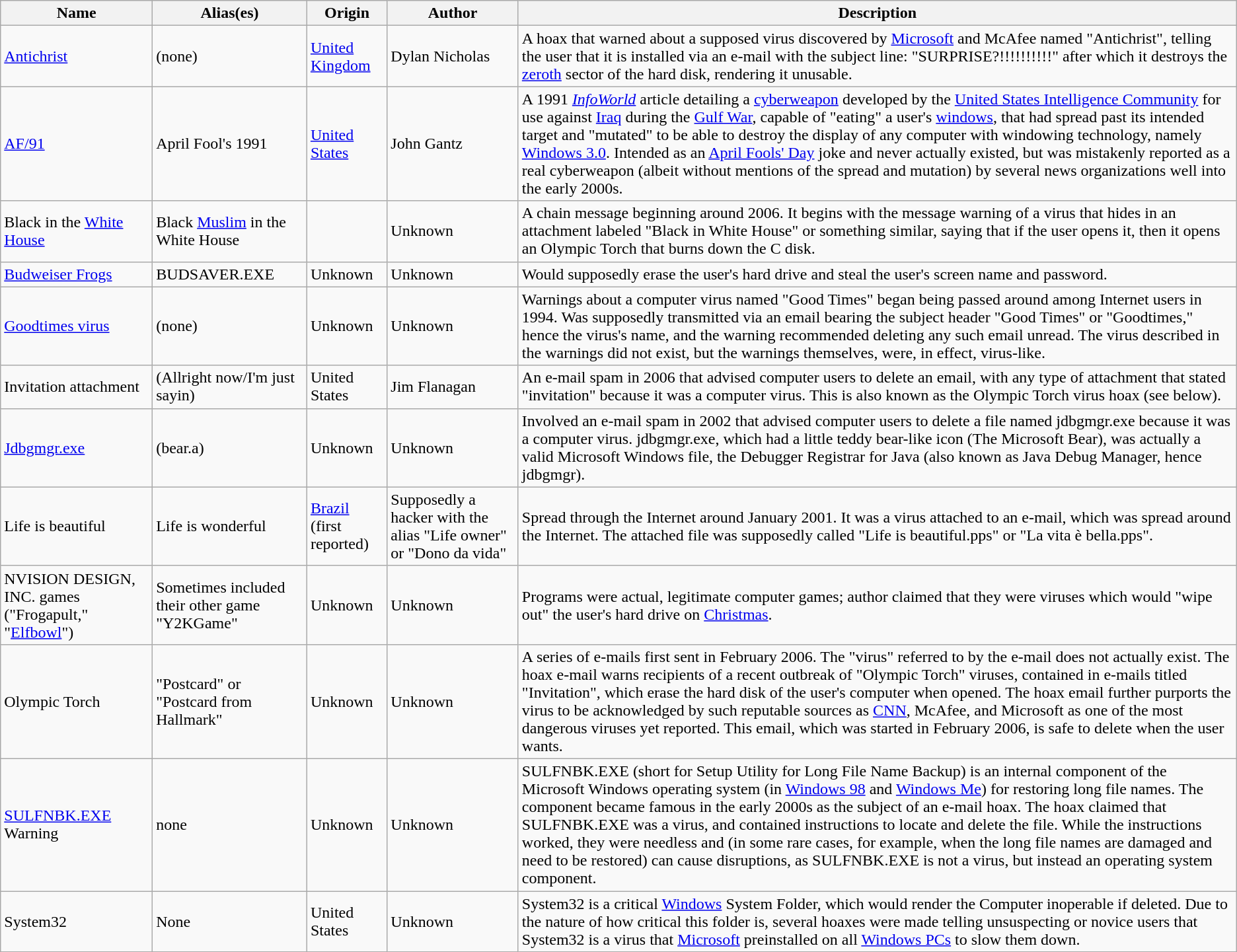<table class="wikitable">
<tr>
<th>Name</th>
<th>Alias(es)</th>
<th>Origin</th>
<th>Author</th>
<th>Description</th>
</tr>
<tr>
<td><a href='#'>Antichrist</a></td>
<td>(none)</td>
<td><a href='#'>United Kingdom</a></td>
<td>Dylan Nicholas</td>
<td>A hoax that warned about a supposed virus discovered by <a href='#'>Microsoft</a> and McAfee named "Antichrist", telling the user that it is installed via an e-mail with the subject line: "SURPRISE?!!!!!!!!!!" after which it destroys the <a href='#'>zeroth</a> sector of the hard disk, rendering it unusable.</td>
</tr>
<tr>
<td><a href='#'>AF/91</a></td>
<td>April Fool's 1991</td>
<td><a href='#'>United States</a></td>
<td>John Gantz</td>
<td>A 1991 <em><a href='#'>InfoWorld</a></em> article detailing a <a href='#'>cyberweapon</a> developed by the <a href='#'>United States Intelligence Community</a> for use against <a href='#'>Iraq</a> during the <a href='#'>Gulf War</a>, capable of "eating" a user's <a href='#'>windows</a>, that had spread past its intended target and "mutated" to be able to destroy the display of any computer with windowing technology, namely <a href='#'>Windows 3.0</a>. Intended as an <a href='#'>April Fools' Day</a> joke and never actually existed, but was mistakenly reported as a real cyberweapon (albeit without mentions of the spread and mutation) by several news organizations well into the early 2000s.</td>
</tr>
<tr>
<td>Black in the <a href='#'>White House</a></td>
<td>Black <a href='#'>Muslim</a> in the White House</td>
<td></td>
<td>Unknown</td>
<td>A chain message beginning around 2006. It begins with the message warning of a virus that hides in an attachment labeled "Black in White House" or something similar, saying that if the user opens it, then it opens an Olympic Torch that burns down the C disk.</td>
</tr>
<tr>
<td><a href='#'>Budweiser Frogs</a></td>
<td>BUDSAVER.EXE</td>
<td>Unknown</td>
<td>Unknown</td>
<td>Would supposedly erase the user's hard drive and steal the user's screen name and password.</td>
</tr>
<tr>
<td><a href='#'>Goodtimes virus</a></td>
<td>(none)</td>
<td>Unknown</td>
<td>Unknown</td>
<td>Warnings about a computer virus named "Good Times" began being passed around among Internet users in 1994. Was supposedly transmitted via an email bearing the subject header "Good Times" or "Goodtimes," hence the virus's name, and the warning recommended deleting any such email unread. The virus described in the warnings did not exist, but the warnings themselves, were, in effect, virus-like.</td>
</tr>
<tr>
<td>Invitation attachment</td>
<td>(Allright now/I'm just sayin)</td>
<td>United States</td>
<td>Jim Flanagan</td>
<td>An e-mail spam in 2006 that advised computer users to delete an email, with any type of attachment that stated "invitation" because it was a computer virus. This is also known as the Olympic Torch virus hoax (see below).</td>
</tr>
<tr>
<td><a href='#'>Jdbgmgr.exe</a></td>
<td>(bear.a)</td>
<td>Unknown</td>
<td>Unknown</td>
<td>Involved an e-mail spam in 2002 that advised computer users to delete a file named jdbgmgr.exe because it was a computer virus. jdbgmgr.exe, which had a little teddy bear-like icon (The Microsoft Bear), was actually a valid Microsoft Windows file, the Debugger Registrar for Java (also known as Java Debug Manager, hence jdbgmgr).</td>
</tr>
<tr>
<td>Life is beautiful</td>
<td>Life is wonderful</td>
<td><a href='#'>Brazil</a> (first reported)</td>
<td>Supposedly a hacker with the alias "Life owner" or "Dono da vida"</td>
<td>Spread through the Internet around January 2001. It was a virus attached to an e-mail, which was spread around the Internet.  The attached file was supposedly called "Life is beautiful.pps" or "La vita è bella.pps".</td>
</tr>
<tr>
<td>NVISION DESIGN, INC. games ("Frogapult," "<a href='#'>Elfbowl</a>")</td>
<td>Sometimes included their other game "Y2KGame"</td>
<td>Unknown</td>
<td>Unknown</td>
<td>Programs were actual, legitimate computer games; author claimed that they were viruses which would "wipe out" the user's hard drive on <a href='#'>Christmas</a>.</td>
</tr>
<tr>
<td>Olympic Torch</td>
<td>"Postcard" or "Postcard from Hallmark"</td>
<td>Unknown</td>
<td>Unknown</td>
<td>A series of e-mails first sent in February 2006. The "virus" referred to by the e-mail does not actually exist. The hoax e-mail warns recipients of a recent outbreak of "Olympic Torch" viruses, contained in e-mails titled "Invitation", which erase the hard disk of the user's computer when opened. The hoax email further purports the virus to be acknowledged by such reputable sources as <a href='#'>CNN</a>, McAfee, and Microsoft as one of the most dangerous viruses yet reported. This email, which was started in February 2006, is safe to delete when the user wants.</td>
</tr>
<tr>
<td><a href='#'>SULFNBK.EXE</a> Warning</td>
<td>none</td>
<td>Unknown</td>
<td>Unknown</td>
<td>SULFNBK.EXE (short for Setup Utility for Long File Name Backup) is an internal component of the Microsoft Windows operating system (in <a href='#'>Windows 98</a> and <a href='#'>Windows Me</a>) for restoring long file names. The component became famous in the early 2000s as the subject of an e-mail hoax. The hoax claimed that SULFNBK.EXE was a virus, and contained instructions to locate and delete the file. While the instructions worked, they were needless and (in some rare cases, for example, when the long file names are damaged and need to be restored) can cause disruptions, as SULFNBK.EXE is not a virus, but instead an operating system component.</td>
</tr>
<tr>
<td>System32</td>
<td>None</td>
<td>United States</td>
<td>Unknown</td>
<td>System32 is a critical <a href='#'>Windows</a> System Folder, which would render the Computer inoperable if deleted. Due to the nature of how critical this folder is, several hoaxes were made telling unsuspecting or novice users that System32 is a virus that <a href='#'>Microsoft</a> preinstalled on all <a href='#'>Windows PCs</a> to slow them down.</td>
</tr>
</table>
